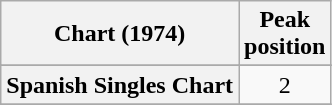<table class="wikitable sortable plainrowheaders" style="text-align:center">
<tr>
<th scope="col">Chart (1974)</th>
<th scope="col">Peak<br>position</th>
</tr>
<tr>
</tr>
<tr>
</tr>
<tr>
</tr>
<tr>
</tr>
<tr>
<th scope="row">Spanish Singles Chart</th>
<td>2</td>
</tr>
<tr>
</tr>
</table>
